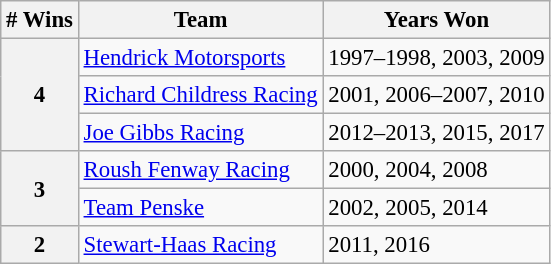<table class="wikitable" style="font-size: 95%;">
<tr>
<th># Wins</th>
<th>Team</th>
<th>Years Won</th>
</tr>
<tr>
<th rowspan="3">4</th>
<td><a href='#'>Hendrick Motorsports</a></td>
<td>1997–1998, 2003, 2009</td>
</tr>
<tr>
<td><a href='#'>Richard Childress Racing</a></td>
<td>2001, 2006–2007, 2010</td>
</tr>
<tr>
<td><a href='#'>Joe Gibbs Racing</a></td>
<td>2012–2013, 2015, 2017</td>
</tr>
<tr>
<th rowspan="2">3</th>
<td><a href='#'>Roush Fenway Racing</a></td>
<td>2000, 2004, 2008</td>
</tr>
<tr>
<td><a href='#'>Team Penske</a></td>
<td>2002, 2005, 2014</td>
</tr>
<tr>
<th>2</th>
<td><a href='#'>Stewart-Haas Racing</a></td>
<td>2011, 2016</td>
</tr>
</table>
